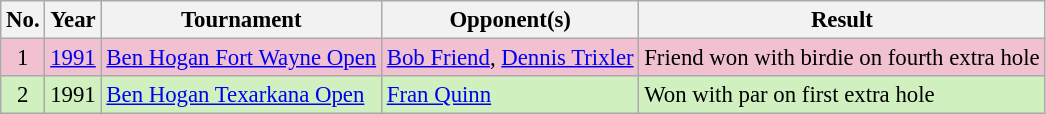<table class="wikitable" style="font-size:95%;">
<tr>
<th>No.</th>
<th>Year</th>
<th>Tournament</th>
<th>Opponent(s)</th>
<th>Result</th>
</tr>
<tr style="background:#F2C1D1;">
<td align=center>1</td>
<td><a href='#'>1991</a></td>
<td><a href='#'>Ben Hogan Fort Wayne Open</a></td>
<td> <a href='#'>Bob Friend</a>,  <a href='#'>Dennis Trixler</a></td>
<td>Friend won with birdie on fourth extra hole</td>
</tr>
<tr style="background:#D0F0C0;">
<td align=center>2</td>
<td>1991</td>
<td><a href='#'>Ben Hogan Texarkana Open</a></td>
<td> <a href='#'>Fran Quinn</a></td>
<td>Won with par on first extra hole</td>
</tr>
</table>
